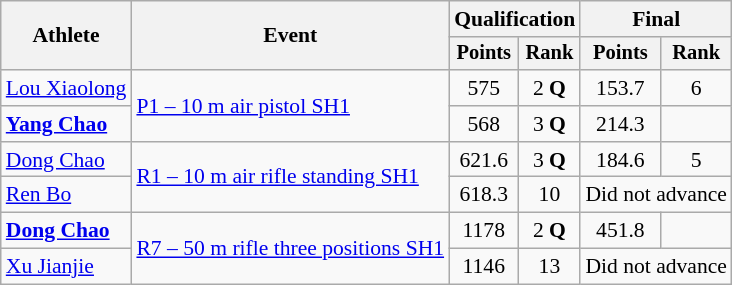<table class="wikitable" style="font-size:90%">
<tr>
<th rowspan="2">Athlete</th>
<th rowspan="2">Event</th>
<th colspan="2">Qualification</th>
<th colspan="2">Final</th>
</tr>
<tr style="font-size:95%">
<th>Points</th>
<th>Rank</th>
<th>Points</th>
<th>Rank</th>
</tr>
<tr align=center>
<td align=left><a href='#'>Lou Xiaolong</a></td>
<td align=left rowspan=2><a href='#'>P1 – 10 m air pistol SH1</a></td>
<td>575</td>
<td>2 <strong>Q</strong></td>
<td>153.7</td>
<td>6</td>
</tr>
<tr align=center>
<td align=left><strong><a href='#'>Yang Chao</a></strong></td>
<td>568</td>
<td>3 <strong>Q</strong></td>
<td>214.3</td>
<td></td>
</tr>
<tr align=center>
<td align=left><a href='#'>Dong Chao</a></td>
<td align=left rowspan=2><a href='#'>R1 – 10 m air rifle standing SH1</a></td>
<td>621.6</td>
<td>3 <strong>Q</strong></td>
<td>184.6</td>
<td>5</td>
</tr>
<tr align=center>
<td align=left><a href='#'>Ren Bo</a></td>
<td>618.3</td>
<td>10</td>
<td colspan=2>Did not advance</td>
</tr>
<tr align=center>
<td align=left><strong><a href='#'>Dong Chao</a></strong></td>
<td align=left rowspan=2><a href='#'>R7 – 50 m rifle three positions SH1</a></td>
<td>1178</td>
<td>2 <strong>Q</strong></td>
<td>451.8</td>
<td></td>
</tr>
<tr align=center>
<td align=left><a href='#'>Xu Jianjie</a></td>
<td>1146</td>
<td>13</td>
<td colspan=2>Did not advance</td>
</tr>
</table>
